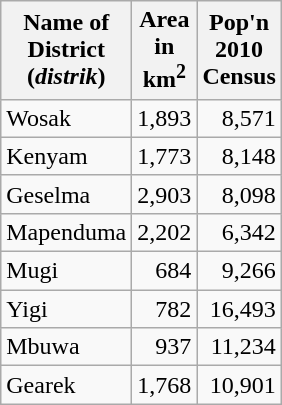<table class="wikitable">
<tr>
<th>Name of<br>District<br>(<em>distrik</em>)</th>
<th>Area <br>in<br>km<sup>2</sup></th>
<th>Pop'n <br>2010<br>Census</th>
</tr>
<tr>
<td>Wosak</td>
<td align="right">1,893</td>
<td align="right">8,571</td>
</tr>
<tr>
<td>Kenyam</td>
<td align="right">1,773</td>
<td align="right">8,148</td>
</tr>
<tr>
<td>Geselma</td>
<td align="right">2,903</td>
<td align="right">8,098</td>
</tr>
<tr>
<td>Mapenduma</td>
<td align="right">2,202</td>
<td align="right">6,342</td>
</tr>
<tr>
<td>Mugi</td>
<td align="right">684</td>
<td align="right">9,266</td>
</tr>
<tr>
<td>Yigi</td>
<td align="right">782</td>
<td align="right">16,493</td>
</tr>
<tr>
<td>Mbuwa</td>
<td align="right">937</td>
<td align="right">11,234</td>
</tr>
<tr>
<td>Gearek</td>
<td align="right">1,768</td>
<td align="right">10,901</td>
</tr>
</table>
